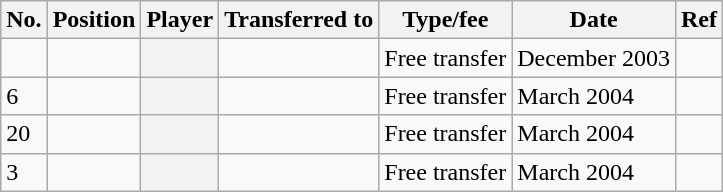<table class="wikitable plainrowheaders sortable" style="text-align:center; text-align:left">
<tr>
<th scope="col">No.</th>
<th scope="col">Position</th>
<th scope="col">Player</th>
<th scope="col">Transferred to</th>
<th scope="col">Type/fee</th>
<th scope="col">Date</th>
<th scope="col" class="unsortable">Ref</th>
</tr>
<tr>
<td></td>
<td></td>
<th scope="row"></th>
<td></td>
<td>Free transfer</td>
<td>December 2003</td>
<td></td>
</tr>
<tr>
<td>6</td>
<td></td>
<th scope="row"></th>
<td></td>
<td>Free transfer</td>
<td>March 2004</td>
<td></td>
</tr>
<tr>
<td>20</td>
<td></td>
<th scope="row"></th>
<td></td>
<td>Free transfer</td>
<td>March 2004</td>
<td></td>
</tr>
<tr>
<td>3</td>
<td></td>
<th scope="row"></th>
<td></td>
<td>Free transfer</td>
<td>March 2004</td>
<td></td>
</tr>
</table>
